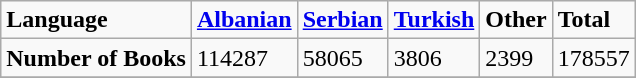<table class="wikitable">
<tr>
<td><strong>Language</strong></td>
<td><strong><a href='#'>Albanian</a> </strong></td>
<td><strong><a href='#'>Serbian</a> </strong></td>
<td><strong><a href='#'>Turkish</a> </strong></td>
<td><strong>Other</strong></td>
<td><strong>Total</strong></td>
</tr>
<tr>
<td><strong>Number of Books</strong></td>
<td>114287</td>
<td>58065</td>
<td>3806</td>
<td>2399</td>
<td>178557</td>
</tr>
<tr>
</tr>
</table>
